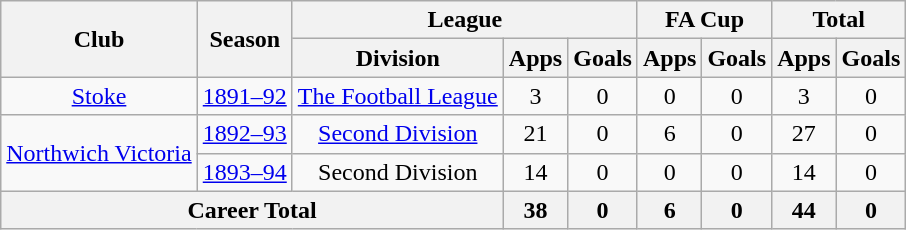<table class="wikitable" style="text-align: center;">
<tr>
<th rowspan="2">Club</th>
<th rowspan="2">Season</th>
<th colspan="3">League</th>
<th colspan="2">FA Cup</th>
<th colspan="2">Total</th>
</tr>
<tr>
<th>Division</th>
<th>Apps</th>
<th>Goals</th>
<th>Apps</th>
<th>Goals</th>
<th>Apps</th>
<th>Goals</th>
</tr>
<tr>
<td><a href='#'>Stoke</a></td>
<td><a href='#'>1891–92</a></td>
<td><a href='#'>The Football League</a></td>
<td>3</td>
<td>0</td>
<td>0</td>
<td>0</td>
<td>3</td>
<td>0</td>
</tr>
<tr>
<td rowspan="2"><a href='#'>Northwich Victoria</a></td>
<td><a href='#'>1892–93</a></td>
<td><a href='#'>Second Division</a></td>
<td>21</td>
<td>0</td>
<td>6</td>
<td>0</td>
<td>27</td>
<td>0</td>
</tr>
<tr>
<td><a href='#'>1893–94</a></td>
<td>Second Division</td>
<td>14</td>
<td>0</td>
<td>0</td>
<td>0</td>
<td>14</td>
<td>0</td>
</tr>
<tr>
<th colspan="3">Career Total</th>
<th>38</th>
<th>0</th>
<th>6</th>
<th>0</th>
<th>44</th>
<th>0</th>
</tr>
</table>
